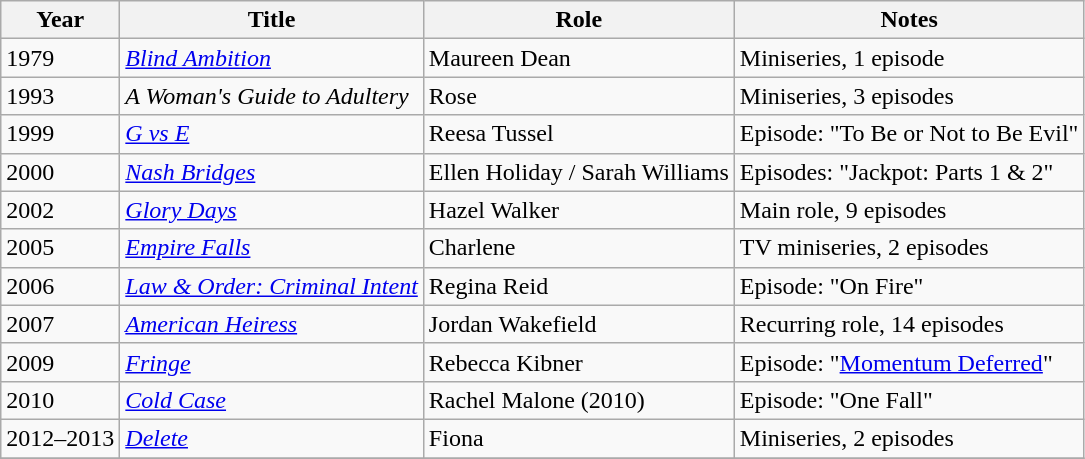<table class="wikitable sortable">
<tr>
<th>Year</th>
<th>Title</th>
<th>Role</th>
<th class="unsortable">Notes</th>
</tr>
<tr>
<td>1979</td>
<td><em><a href='#'>Blind Ambition</a></em></td>
<td>Maureen Dean</td>
<td>Miniseries, 1 episode</td>
</tr>
<tr>
<td>1993</td>
<td><em>A Woman's Guide to Adultery</em></td>
<td>Rose</td>
<td>Miniseries, 3 episodes</td>
</tr>
<tr>
<td>1999</td>
<td><em><a href='#'>G vs E</a></em></td>
<td>Reesa Tussel</td>
<td>Episode: "To Be or Not to Be Evil"</td>
</tr>
<tr>
<td>2000</td>
<td><em><a href='#'>Nash Bridges</a></em></td>
<td>Ellen Holiday / Sarah Williams</td>
<td>Episodes: "Jackpot: Parts 1 & 2"</td>
</tr>
<tr>
<td>2002</td>
<td><em><a href='#'>Glory Days</a></em></td>
<td>Hazel Walker</td>
<td>Main role, 9 episodes</td>
</tr>
<tr>
<td>2005</td>
<td><em><a href='#'>Empire Falls</a></em></td>
<td>Charlene</td>
<td>TV miniseries, 2 episodes</td>
</tr>
<tr>
<td>2006</td>
<td><em><a href='#'>Law & Order: Criminal Intent</a></em></td>
<td>Regina Reid</td>
<td>Episode: "On Fire"</td>
</tr>
<tr>
<td>2007</td>
<td><em><a href='#'>American Heiress</a></em></td>
<td>Jordan Wakefield</td>
<td>Recurring role, 14 episodes</td>
</tr>
<tr>
<td>2009</td>
<td><em><a href='#'>Fringe</a></em></td>
<td>Rebecca Kibner</td>
<td>Episode: "<a href='#'>Momentum Deferred</a>"</td>
</tr>
<tr>
<td>2010</td>
<td><em><a href='#'>Cold Case</a></em></td>
<td>Rachel Malone (2010)</td>
<td>Episode: "One Fall"</td>
</tr>
<tr>
<td>2012–2013</td>
<td><em><a href='#'>Delete</a></em></td>
<td>Fiona</td>
<td>Miniseries, 2 episodes</td>
</tr>
<tr>
</tr>
</table>
